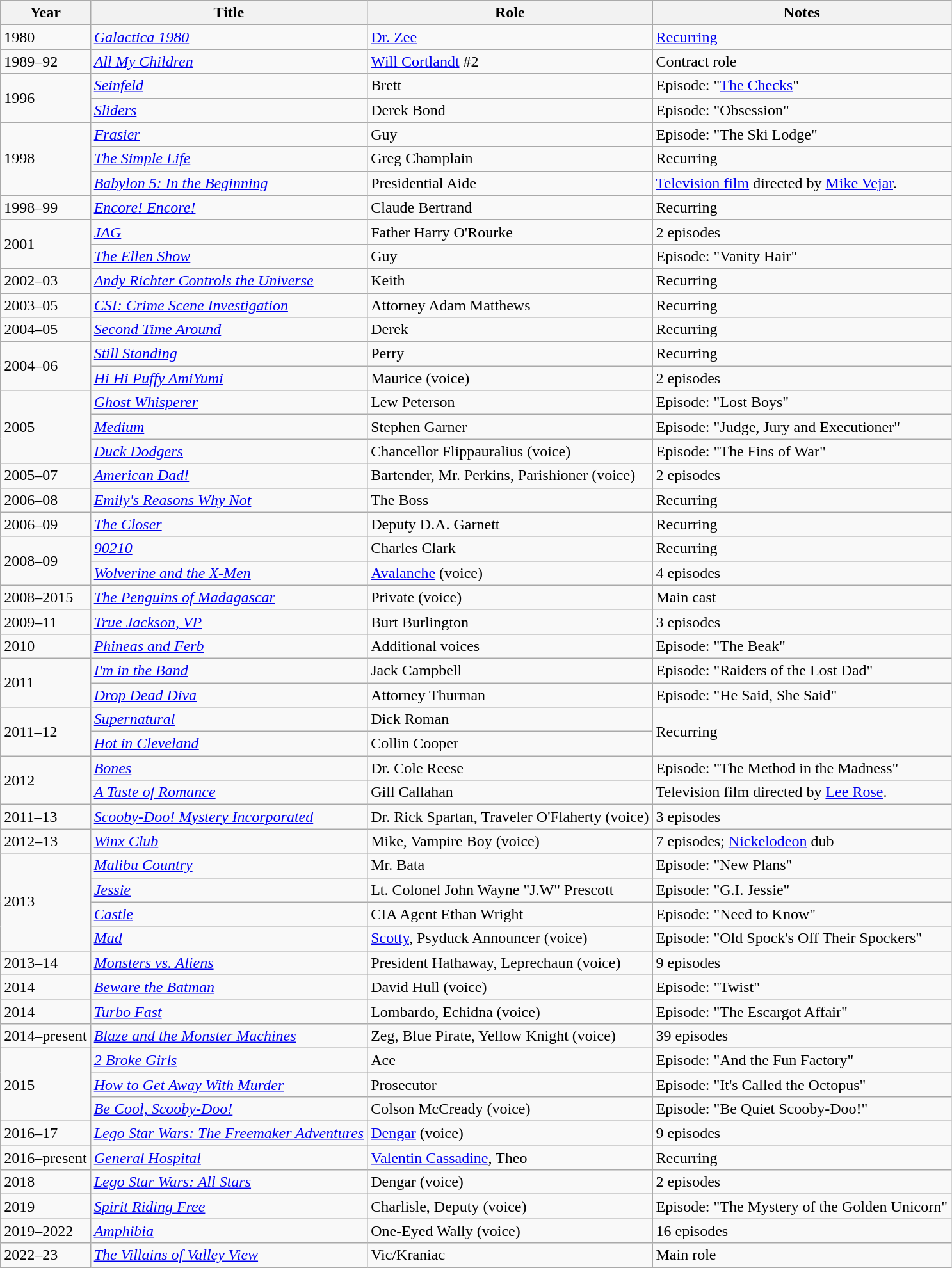<table class="wikitable sortable">
<tr>
<th>Year</th>
<th>Title</th>
<th>Role</th>
<th class="unsortable">Notes</th>
</tr>
<tr>
<td>1980</td>
<td><em><a href='#'>Galactica 1980</a></em></td>
<td><a href='#'>Dr. Zee</a></td>
<td><a href='#'>Recurring</a></td>
</tr>
<tr>
<td>1989–92</td>
<td><em><a href='#'>All My Children</a></em></td>
<td><a href='#'>Will Cortlandt</a> #2</td>
<td>Contract role</td>
</tr>
<tr>
<td rowspan="2">1996</td>
<td><em><a href='#'>Seinfeld</a></em></td>
<td>Brett</td>
<td>Episode: "<a href='#'>The Checks</a>"</td>
</tr>
<tr>
<td><em><a href='#'>Sliders</a></em></td>
<td>Derek Bond</td>
<td>Episode: "Obsession"</td>
</tr>
<tr>
<td rowspan="3">1998</td>
<td><em><a href='#'>Frasier</a></em></td>
<td>Guy</td>
<td>Episode: "The Ski Lodge"</td>
</tr>
<tr>
<td><em><a href='#'>The Simple Life</a></em></td>
<td>Greg Champlain</td>
<td>Recurring</td>
</tr>
<tr>
<td><em><a href='#'>Babylon 5: In the Beginning</a></em></td>
<td>Presidential Aide</td>
<td><a href='#'>Television film</a> directed by <a href='#'>Mike Vejar</a>.</td>
</tr>
<tr>
<td>1998–99</td>
<td><em><a href='#'>Encore! Encore!</a></em></td>
<td>Claude Bertrand</td>
<td>Recurring</td>
</tr>
<tr>
<td rowspan="2">2001</td>
<td><em><a href='#'>JAG</a></em></td>
<td>Father Harry O'Rourke</td>
<td>2 episodes</td>
</tr>
<tr>
<td><em><a href='#'>The Ellen Show</a></em></td>
<td>Guy</td>
<td>Episode: "Vanity Hair"</td>
</tr>
<tr>
<td>2002–03</td>
<td><em><a href='#'>Andy Richter Controls the Universe</a></em></td>
<td>Keith</td>
<td>Recurring</td>
</tr>
<tr>
<td>2003–05</td>
<td><em><a href='#'>CSI: Crime Scene Investigation</a></em></td>
<td>Attorney Adam Matthews</td>
<td>Recurring</td>
</tr>
<tr>
<td>2004–05</td>
<td><em><a href='#'>Second Time Around</a></em></td>
<td>Derek</td>
<td>Recurring</td>
</tr>
<tr>
<td rowspan=2>2004–06</td>
<td><em><a href='#'>Still Standing</a></em></td>
<td>Perry</td>
<td>Recurring</td>
</tr>
<tr>
<td><em><a href='#'>Hi Hi Puffy AmiYumi</a></em></td>
<td>Maurice (voice)</td>
<td>2 episodes</td>
</tr>
<tr>
<td rowspan=3>2005</td>
<td><em><a href='#'>Ghost Whisperer</a></em></td>
<td>Lew Peterson</td>
<td>Episode: "Lost Boys"</td>
</tr>
<tr>
<td><em><a href='#'>Medium</a></em></td>
<td>Stephen Garner</td>
<td>Episode: "Judge, Jury and Executioner"</td>
</tr>
<tr>
<td><em><a href='#'>Duck Dodgers</a></em></td>
<td>Chancellor Flippauralius (voice)</td>
<td>Episode: "The Fins of War"</td>
</tr>
<tr>
<td>2005–07</td>
<td><em><a href='#'>American Dad!</a></em></td>
<td>Bartender, Mr. Perkins, Parishioner (voice)</td>
<td>2 episodes</td>
</tr>
<tr>
<td>2006–08</td>
<td><em><a href='#'>Emily's Reasons Why Not</a></em></td>
<td>The Boss</td>
<td>Recurring</td>
</tr>
<tr>
<td>2006–09</td>
<td><em><a href='#'>The Closer</a></em></td>
<td>Deputy D.A. Garnett</td>
<td>Recurring</td>
</tr>
<tr>
<td rowspan=2>2008–09</td>
<td><em><a href='#'>90210</a></em></td>
<td>Charles Clark</td>
<td>Recurring</td>
</tr>
<tr>
<td><em><a href='#'>Wolverine and the X-Men</a></em></td>
<td><a href='#'>Avalanche</a> (voice)</td>
<td>4 episodes</td>
</tr>
<tr>
<td>2008–2015</td>
<td><em><a href='#'>The Penguins of Madagascar</a></em></td>
<td>Private (voice)</td>
<td>Main cast</td>
</tr>
<tr>
<td>2009–11</td>
<td><em><a href='#'>True Jackson, VP</a></em></td>
<td>Burt Burlington</td>
<td>3 episodes</td>
</tr>
<tr>
<td>2010</td>
<td><em><a href='#'>Phineas and Ferb</a></em></td>
<td>Additional voices</td>
<td>Episode: "The Beak"</td>
</tr>
<tr>
<td rowspan="2">2011</td>
<td><em><a href='#'>I'm in the Band</a></em></td>
<td>Jack Campbell</td>
<td>Episode: "Raiders of the Lost Dad"</td>
</tr>
<tr>
<td><em><a href='#'>Drop Dead Diva</a></em></td>
<td>Attorney Thurman</td>
<td>Episode: "He Said, She Said"</td>
</tr>
<tr>
<td rowspan="2">2011–12</td>
<td><em><a href='#'>Supernatural</a></em></td>
<td>Dick Roman</td>
<td rowspan="2">Recurring</td>
</tr>
<tr>
<td><em><a href='#'>Hot in Cleveland</a></em></td>
<td>Collin Cooper</td>
</tr>
<tr>
<td rowspan="2">2012</td>
<td><em><a href='#'>Bones</a></em></td>
<td>Dr. Cole Reese</td>
<td>Episode: "The Method in the Madness"</td>
</tr>
<tr>
<td><em><a href='#'>A Taste of Romance</a></em></td>
<td>Gill Callahan</td>
<td>Television film directed by <a href='#'>Lee Rose</a>.</td>
</tr>
<tr>
<td>2011–13</td>
<td><em><a href='#'>Scooby-Doo! Mystery Incorporated</a></em></td>
<td>Dr. Rick Spartan, Traveler O'Flaherty (voice)</td>
<td>3 episodes</td>
</tr>
<tr>
<td>2012–13</td>
<td><em><a href='#'>Winx Club</a></em></td>
<td>Mike, Vampire Boy (voice)</td>
<td>7 episodes; <a href='#'>Nickelodeon</a> dub</td>
</tr>
<tr>
<td rowspan="4">2013</td>
<td><em><a href='#'>Malibu Country</a></em></td>
<td>Mr. Bata</td>
<td>Episode: "New Plans"</td>
</tr>
<tr>
<td><em><a href='#'>Jessie</a></em></td>
<td>Lt. Colonel John Wayne "J.W" Prescott</td>
<td>Episode: "G.I. Jessie"</td>
</tr>
<tr>
<td><em><a href='#'>Castle</a></em></td>
<td>CIA Agent Ethan Wright</td>
<td>Episode: "Need to Know"</td>
</tr>
<tr>
<td><em><a href='#'>Mad</a></em></td>
<td><a href='#'>Scotty</a>, Psyduck Announcer (voice)</td>
<td>Episode: "Old Spock's Off Their Spockers"</td>
</tr>
<tr>
<td>2013–14</td>
<td><em><a href='#'>Monsters vs. Aliens</a></em></td>
<td>President Hathaway, Leprechaun (voice)</td>
<td>9 episodes</td>
</tr>
<tr>
<td>2014</td>
<td><em><a href='#'>Beware the Batman</a></em></td>
<td>David Hull (voice)</td>
<td>Episode: "Twist"</td>
</tr>
<tr>
<td>2014</td>
<td><em><a href='#'>Turbo Fast</a></em></td>
<td>Lombardo, Echidna (voice)</td>
<td>Episode: "The Escargot Affair"</td>
</tr>
<tr>
<td>2014–present</td>
<td><em><a href='#'>Blaze and the Monster Machines</a></em></td>
<td>Zeg, Blue Pirate, Yellow Knight (voice)</td>
<td>39 episodes</td>
</tr>
<tr>
<td rowspan="3">2015</td>
<td><em><a href='#'>2 Broke Girls</a></em></td>
<td>Ace</td>
<td>Episode: "And the Fun Factory"</td>
</tr>
<tr>
<td><em><a href='#'>How to Get Away With Murder</a></em></td>
<td>Prosecutor</td>
<td>Episode: "It's Called the Octopus"</td>
</tr>
<tr>
<td><em><a href='#'>Be Cool, Scooby-Doo!</a></em></td>
<td>Colson McCready (voice)</td>
<td>Episode: "Be Quiet Scooby-Doo!"</td>
</tr>
<tr>
<td>2016–17</td>
<td><em><a href='#'>Lego Star Wars: The Freemaker Adventures</a></em></td>
<td><a href='#'>Dengar</a> (voice)</td>
<td>9 episodes</td>
</tr>
<tr>
<td>2016–present</td>
<td><em><a href='#'>General Hospital</a></em></td>
<td><a href='#'>Valentin Cassadine</a>, Theo</td>
<td>Recurring</td>
</tr>
<tr>
<td>2018</td>
<td><em><a href='#'>Lego Star Wars: All Stars</a></em></td>
<td>Dengar (voice)</td>
<td>2 episodes</td>
</tr>
<tr>
<td>2019</td>
<td><em><a href='#'>Spirit Riding Free</a></em></td>
<td>Charlisle, Deputy (voice)</td>
<td>Episode: "The Mystery of the Golden Unicorn"</td>
</tr>
<tr>
<td>2019–2022</td>
<td><em><a href='#'>Amphibia</a></em></td>
<td>One-Eyed Wally (voice)</td>
<td>16 episodes</td>
</tr>
<tr>
<td>2022–23</td>
<td><em><a href='#'>The Villains of Valley View</a></em></td>
<td>Vic/Kraniac</td>
<td>Main role</td>
</tr>
</table>
